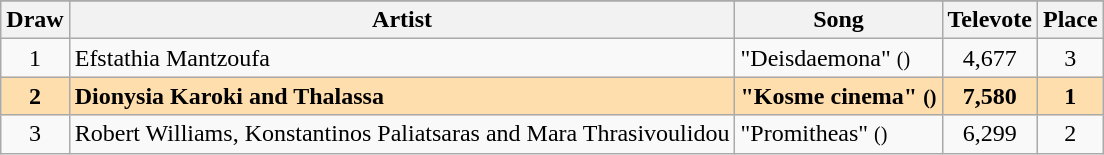<table class="sortable wikitable" style="margin: 1em auto 1em auto; text-align:center">
<tr>
</tr>
<tr>
<th>Draw</th>
<th>Artist</th>
<th>Song</th>
<th>Televote</th>
<th>Place</th>
</tr>
<tr>
<td>1</td>
<td align="left">Efstathia Mantzoufa</td>
<td align="left">"Deisdaemona" <small>()</small></td>
<td>4,677</td>
<td>3</td>
</tr>
<tr style="font-weight:bold;background:navajowhite;">
<td>2</td>
<td align="left">Dionysia Karoki and Thalassa</td>
<td align="left">"Kosme cinema" <small>()</small></td>
<td>7,580</td>
<td>1</td>
</tr>
<tr>
<td>3</td>
<td align="left">Robert Williams, Konstantinos Paliatsaras and Mara Thrasivoulidou</td>
<td align="left">"Promitheas" <small>()</small></td>
<td>6,299</td>
<td>2</td>
</tr>
</table>
